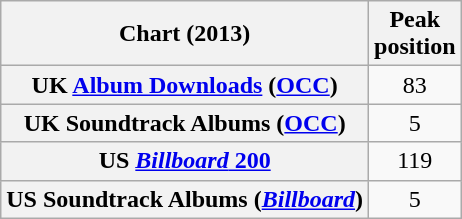<table class="wikitable sortable plainrowheaders" style="text-align:center">
<tr>
<th scope="col">Chart (2013)</th>
<th scope="col">Peak<br>position</th>
</tr>
<tr>
<th scope="row">UK <a href='#'>Album Downloads</a> (<a href='#'>OCC</a>)</th>
<td>83</td>
</tr>
<tr>
<th scope="row">UK Soundtrack Albums (<a href='#'>OCC</a>)</th>
<td>5</td>
</tr>
<tr>
<th scope="row">US <a href='#'><em>Billboard</em> 200</a></th>
<td>119</td>
</tr>
<tr>
<th scope="row">US Soundtrack Albums (<a href='#'><em>Billboard</em></a>)</th>
<td>5</td>
</tr>
</table>
